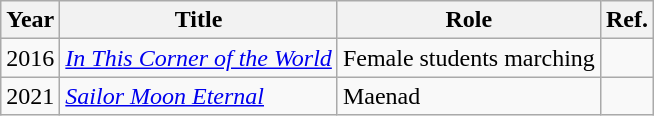<table class="wikitable sortable plainrowheaders">
<tr>
<th scope="col">Year</th>
<th scope="col">Title</th>
<th scope="col">Role</th>
<th scope="col" class="unsortable">Ref.</th>
</tr>
<tr>
<td>2016</td>
<td><em><a href='#'>In This Corner of the World</a></em></td>
<td>Female students marching</td>
<td></td>
</tr>
<tr>
<td>2021</td>
<td><em><a href='#'>Sailor Moon Eternal</a></em></td>
<td>Maenad</td>
<td></td>
</tr>
</table>
